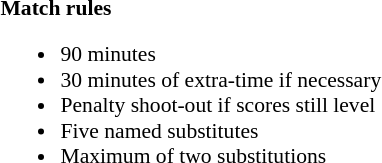<table width=100% style="font-size: 90%">
<tr>
<td width=50% valign=top><br><strong>Match rules</strong><ul><li>90 minutes</li><li>30 minutes of extra-time if necessary</li><li>Penalty shoot-out if scores still level</li><li>Five named substitutes</li><li>Maximum of two substitutions</li></ul></td>
</tr>
</table>
